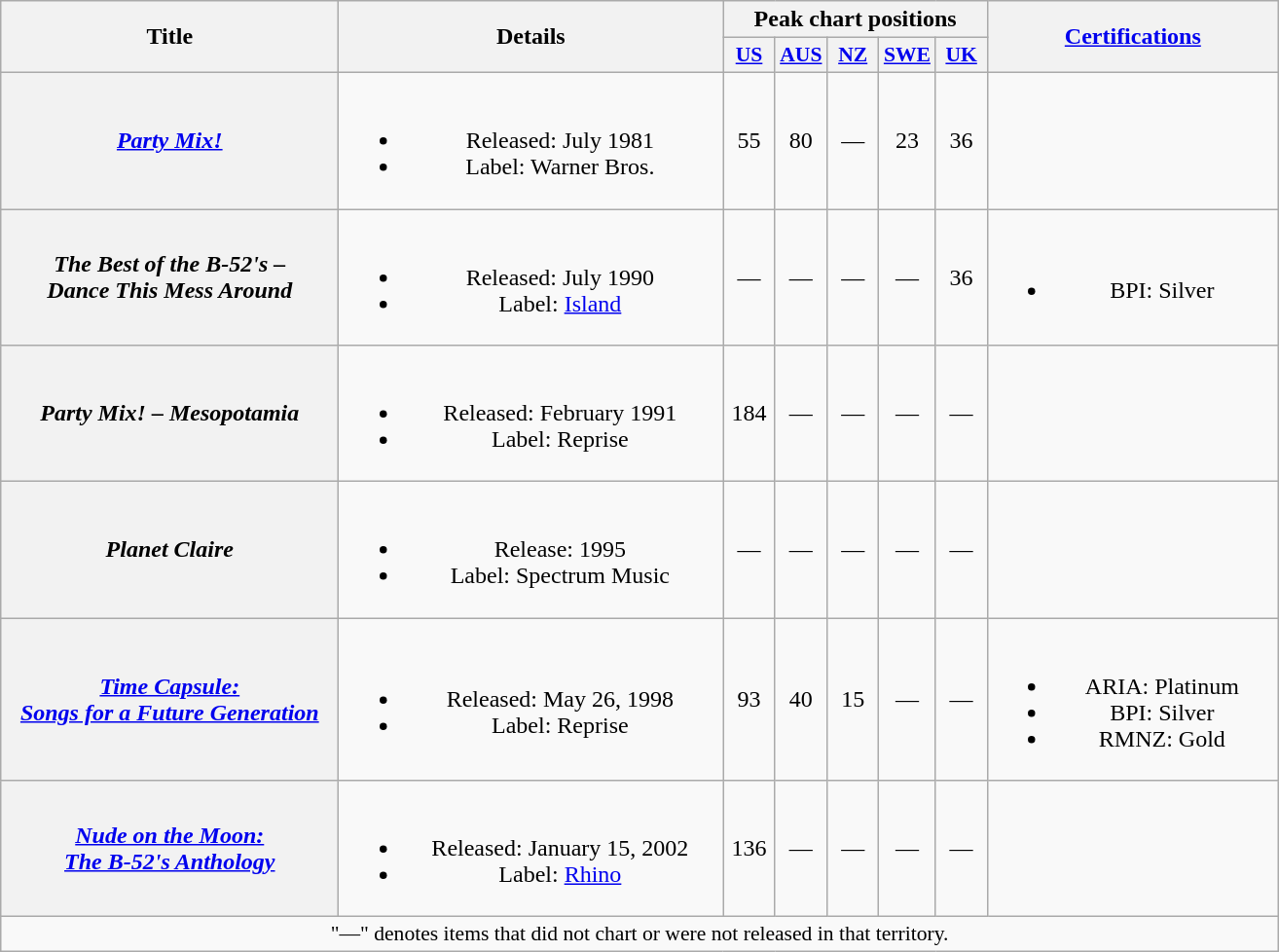<table class="wikitable plainrowheaders" style="text-align:center;">
<tr>
<th scope="col" rowspan="2" style="width:14em;">Title</th>
<th scope="col" rowspan="2" style="width:16em;">Details</th>
<th scope="col" colspan="5">Peak chart positions</th>
<th rowspan="2" style="width:12em;"><a href='#'>Certifications</a></th>
</tr>
<tr>
<th style="width:2em;font-size:90%;"><a href='#'>US</a><br></th>
<th style="width:2em;font-size:90%;"><a href='#'>AUS</a><br></th>
<th style="width:2em;font-size:90%;"><a href='#'>NZ</a><br></th>
<th style="width:2em;font-size:90%;"><a href='#'>SWE</a><br></th>
<th style="width:2em;font-size:90%;"><a href='#'>UK</a><br></th>
</tr>
<tr>
<th scope="row"><em><a href='#'>Party Mix!</a></em></th>
<td><br><ul><li>Released: July 1981</li><li>Label: Warner Bros.</li></ul></td>
<td>55</td>
<td>80</td>
<td>—</td>
<td>23</td>
<td>36</td>
<td></td>
</tr>
<tr>
<th scope="row"><em>The Best of the B-52's –<br>Dance This Mess Around</em></th>
<td><br><ul><li>Released: July 1990</li><li>Label: <a href='#'>Island</a></li></ul></td>
<td>—</td>
<td>—</td>
<td>—</td>
<td>—</td>
<td>36</td>
<td><br><ul><li>BPI: Silver</li></ul></td>
</tr>
<tr>
<th scope="row"><em>Party Mix! – Mesopotamia</em></th>
<td><br><ul><li>Released: February 1991</li><li>Label: Reprise</li></ul></td>
<td>184</td>
<td>—</td>
<td>—</td>
<td>—</td>
<td>—</td>
<td></td>
</tr>
<tr>
<th scope="row"><em>Planet Claire</em></th>
<td><br><ul><li>Release: 1995</li><li>Label: Spectrum Music</li></ul></td>
<td>—</td>
<td>—</td>
<td>—</td>
<td>—</td>
<td>—</td>
<td></td>
</tr>
<tr>
<th scope="row"><em><a href='#'>Time Capsule:<br>Songs for a Future Generation</a></em></th>
<td><br><ul><li>Released: May 26, 1998</li><li>Label: Reprise</li></ul></td>
<td>93</td>
<td>40</td>
<td>15</td>
<td>—</td>
<td>—</td>
<td><br><ul><li>ARIA: Platinum</li><li>BPI: Silver</li><li>RMNZ: Gold</li></ul></td>
</tr>
<tr>
<th scope="row"><em><a href='#'>Nude on the Moon:<br>The B-52's Anthology</a></em></th>
<td><br><ul><li>Released: January 15, 2002</li><li>Label: <a href='#'>Rhino</a></li></ul></td>
<td>136</td>
<td>—</td>
<td>—</td>
<td>—</td>
<td>—</td>
<td></td>
</tr>
<tr>
<td colspan="15" style="font-size:90%">"—" denotes items that did not chart or were not released in that territory.</td>
</tr>
</table>
